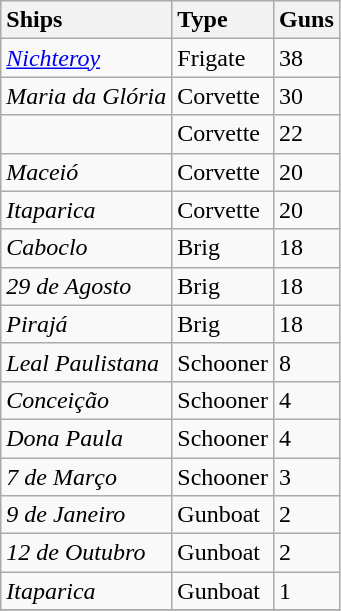<table class="wikitable">
<tr>
<th style="text-align: left;">Ships</th>
<th style="text-align: left;">Type</th>
<th style="text-align: left;">Guns</th>
</tr>
<tr>
<td><em><a href='#'>Nichteroy</a></em></td>
<td>Frigate</td>
<td>38</td>
</tr>
<tr>
<td><em>Maria da Glória</em></td>
<td>Corvette</td>
<td>30</td>
</tr>
<tr>
<td><em></em></td>
<td>Corvette</td>
<td>22</td>
</tr>
<tr>
<td><em>Maceió</em></td>
<td>Corvette</td>
<td>20</td>
</tr>
<tr>
<td><em>Itaparica</em></td>
<td>Corvette</td>
<td>20</td>
</tr>
<tr>
<td><em>Caboclo</em></td>
<td>Brig</td>
<td>18</td>
</tr>
<tr>
<td><em>29 de Agosto</em></td>
<td>Brig</td>
<td>18</td>
</tr>
<tr>
<td><em>Pirajá</em></td>
<td>Brig</td>
<td>18</td>
</tr>
<tr>
<td><em>Leal Paulistana</em></td>
<td>Schooner</td>
<td>8</td>
</tr>
<tr>
<td><em>Conceição</em></td>
<td>Schooner</td>
<td>4</td>
</tr>
<tr>
<td><em>Dona Paula</em></td>
<td>Schooner</td>
<td>4</td>
</tr>
<tr>
<td><em>7 de Março</em></td>
<td>Schooner</td>
<td>3</td>
</tr>
<tr>
<td><em>9 de Janeiro</em></td>
<td>Gunboat</td>
<td>2</td>
</tr>
<tr>
<td><em>12 de Outubro</em></td>
<td>Gunboat</td>
<td>2</td>
</tr>
<tr>
<td><em>Itaparica</em></td>
<td>Gunboat</td>
<td>1</td>
</tr>
<tr>
</tr>
</table>
